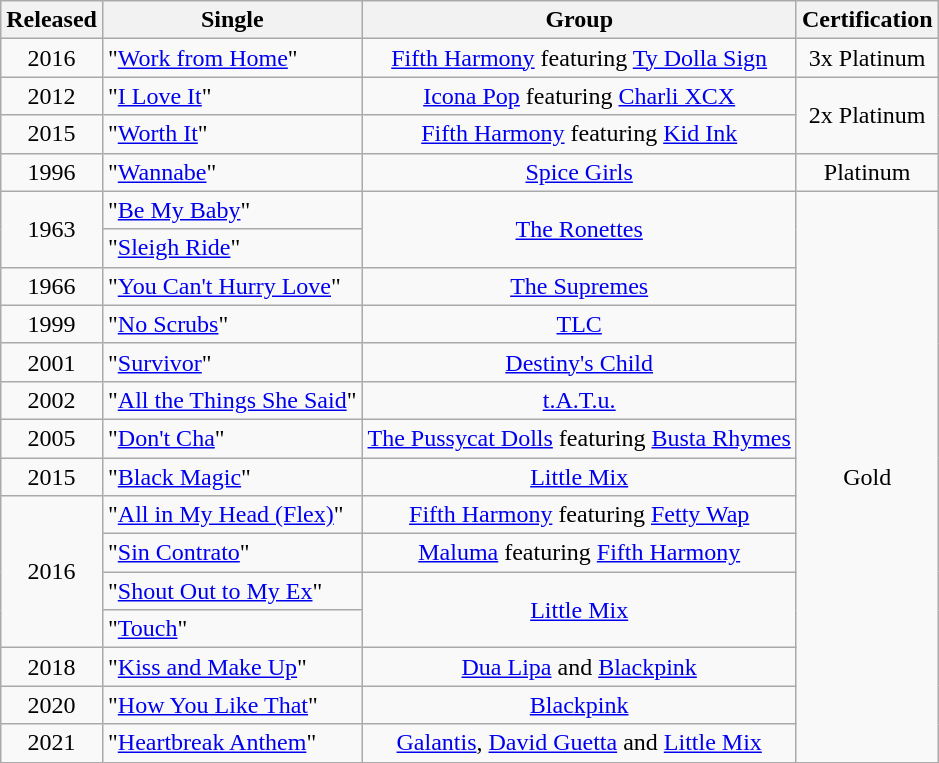<table class="wikitable plainrowheaders" style="text-align:center;">
<tr>
<th>Released</th>
<th>Single</th>
<th>Group</th>
<th>Certification</th>
</tr>
<tr>
<td>2016</td>
<td style="text-align:left;">"<a href='#'>Work from Home</a>"</td>
<td><a href='#'>Fifth Harmony</a> featuring <a href='#'>Ty Dolla Sign</a></td>
<td>3x Platinum</td>
</tr>
<tr>
<td>2012</td>
<td style="text-align:left;">"<a href='#'>I Love It</a>"</td>
<td><a href='#'>Icona Pop</a> featuring <a href='#'>Charli XCX</a></td>
<td rowspan="2">2x Platinum</td>
</tr>
<tr>
<td>2015</td>
<td style="text-align:left;">"<a href='#'>Worth It</a>"</td>
<td><a href='#'>Fifth Harmony</a> featuring <a href='#'>Kid Ink</a></td>
</tr>
<tr>
<td>1996</td>
<td style="text-align:left;">"<a href='#'>Wannabe</a>"</td>
<td><a href='#'>Spice Girls</a></td>
<td>Platinum</td>
</tr>
<tr>
<td rowspan="2">1963</td>
<td style="text-align:left;">"<a href='#'>Be My Baby</a>"</td>
<td rowspan="2"><a href='#'>The Ronettes</a></td>
<td rowspan="15">Gold</td>
</tr>
<tr>
<td style="text-align:left;">"<a href='#'>Sleigh Ride</a>"</td>
</tr>
<tr>
<td>1966</td>
<td style="text-align:left;">"<a href='#'>You Can't Hurry Love</a>"</td>
<td><a href='#'>The Supremes</a></td>
</tr>
<tr>
<td>1999</td>
<td style="text-align:left;">"<a href='#'>No Scrubs</a>"</td>
<td><a href='#'>TLC</a></td>
</tr>
<tr>
<td>2001</td>
<td style="text-align:left;">"<a href='#'>Survivor</a>"</td>
<td><a href='#'>Destiny's Child</a></td>
</tr>
<tr>
<td>2002</td>
<td style="text-align:left;">"<a href='#'>All the Things She Said</a>"</td>
<td><a href='#'>t.A.T.u.</a></td>
</tr>
<tr>
<td>2005</td>
<td style="text-align:left;">"<a href='#'>Don't Cha</a>"</td>
<td><a href='#'>The Pussycat Dolls</a> featuring <a href='#'>Busta Rhymes</a></td>
</tr>
<tr>
<td>2015</td>
<td style="text-align:left;">"<a href='#'>Black Magic</a>"</td>
<td><a href='#'>Little Mix</a></td>
</tr>
<tr>
<td rowspan="4">2016</td>
<td style="text-align:left;">"<a href='#'>All in My Head (Flex)</a>"</td>
<td><a href='#'>Fifth Harmony</a> featuring <a href='#'>Fetty Wap</a></td>
</tr>
<tr>
<td style="text-align:left;">"<a href='#'>Sin Contrato</a>"</td>
<td><a href='#'>Maluma</a> featuring <a href='#'>Fifth Harmony</a></td>
</tr>
<tr>
<td style="text-align:left;">"<a href='#'>Shout Out to My Ex</a>"</td>
<td rowspan="2"><a href='#'>Little Mix</a></td>
</tr>
<tr>
<td style="text-align:left;">"<a href='#'>Touch</a>"</td>
</tr>
<tr>
<td>2018</td>
<td style="text-align:left;">"<a href='#'>Kiss and Make Up</a>"</td>
<td><a href='#'>Dua Lipa</a> and <a href='#'>Blackpink</a></td>
</tr>
<tr>
<td>2020</td>
<td style="text-align:left;">"<a href='#'>How You Like That</a>"</td>
<td><a href='#'>Blackpink</a></td>
</tr>
<tr>
<td>2021</td>
<td style="text-align:left;">"<a href='#'>Heartbreak Anthem</a>"</td>
<td><a href='#'>Galantis</a>, <a href='#'>David Guetta</a> and <a href='#'>Little Mix</a></td>
</tr>
</table>
